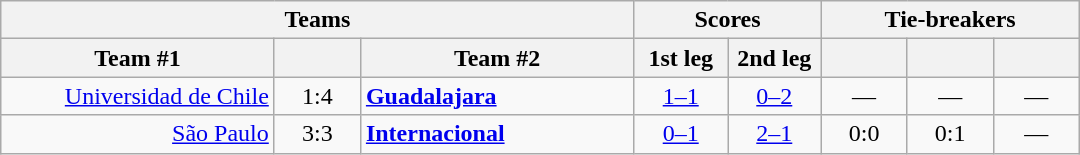<table class="wikitable" style="text-align: center;">
<tr>
<th colspan=3>Teams</th>
<th colspan=2>Scores</th>
<th colspan=3>Tie-breakers</th>
</tr>
<tr>
<th width="175">Team #1</th>
<th width="50"></th>
<th width="175">Team #2</th>
<th width="55">1st leg</th>
<th width="55">2nd leg</th>
<th width="50"></th>
<th width="50"></th>
<th width="50"></th>
</tr>
<tr>
<td align=right><a href='#'>Universidad de Chile</a> </td>
<td>1:4</td>
<td align=left> <strong><a href='#'>Guadalajara</a></strong></td>
<td><a href='#'>1–1</a></td>
<td><a href='#'>0–2</a></td>
<td>—</td>
<td>—</td>
<td>—</td>
</tr>
<tr>
<td align=right><a href='#'>São Paulo</a> </td>
<td>3:3</td>
<td align=left> <strong><a href='#'>Internacional</a></strong></td>
<td><a href='#'>0–1</a></td>
<td><a href='#'>2–1</a></td>
<td>0:0</td>
<td>0:1</td>
<td>—</td>
</tr>
</table>
